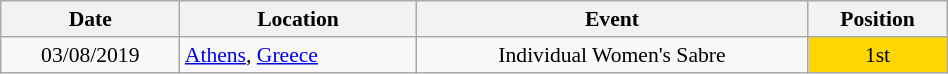<table class="wikitable" width="50%" style="font-size:90%; text-align:center;">
<tr>
<th>Date</th>
<th>Location</th>
<th>Event</th>
<th>Position</th>
</tr>
<tr>
<td>03/08/2019</td>
<td rowspan="1" align="left"> <a href='#'>Athens</a>, <a href='#'>Greece</a></td>
<td>Individual Women's Sabre</td>
<td bgcolor="gold">1st</td>
</tr>
</table>
